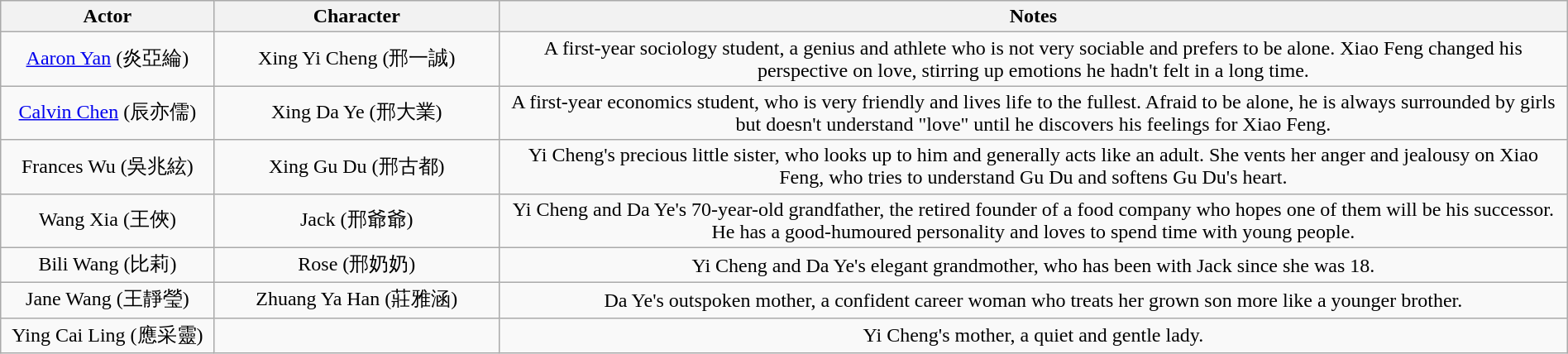<table class="wikitable" width="100%">
<tr>
<th width="6%">Actor</th>
<th width="8%">Character</th>
<th width="30%">Notes</th>
</tr>
<tr align="center">
<td><a href='#'>Aaron Yan</a> (炎亞綸)</td>
<td>Xing Yi Cheng (邢一誠)</td>
<td>A first-year sociology student, a genius and athlete who is not very sociable and prefers to be alone. Xiao Feng changed his perspective on love, stirring up emotions he hadn't felt in a long time.</td>
</tr>
<tr align="center">
<td><a href='#'>Calvin Chen</a> (辰亦儒)</td>
<td>Xing Da Ye (邢大業)</td>
<td>A first-year economics student, who is very friendly and lives life to the fullest. Afraid to be alone, he is always surrounded by girls but doesn't understand "love" until he discovers his feelings for Xiao Feng.</td>
</tr>
<tr align="center">
<td>Frances Wu (吳兆絃)</td>
<td>Xing Gu Du (邢古都)</td>
<td>Yi Cheng's precious little sister, who looks up to him and generally acts like an adult. She vents her anger and jealousy on Xiao Feng, who tries to understand Gu Du and softens Gu Du's heart.</td>
</tr>
<tr align="center">
<td>Wang Xia (王俠)</td>
<td>Jack (邢爺爺)</td>
<td>Yi Cheng and Da Ye's 70-year-old grandfather, the retired founder of a food company who hopes one of them will be his successor. He has a good-humoured personality and loves to spend time with young people.</td>
</tr>
<tr align="center">
<td>Bili Wang (比莉)</td>
<td>Rose (邢奶奶)</td>
<td>Yi Cheng and Da Ye's elegant grandmother, who has been with Jack since she was 18.</td>
</tr>
<tr align="center">
<td>Jane Wang (王靜瑩)</td>
<td>Zhuang Ya Han (莊雅涵)</td>
<td>Da Ye's outspoken mother, a confident career woman who treats her grown son more like a younger brother.</td>
</tr>
<tr align="center">
<td>Ying Cai Ling (應采靈)</td>
<td></td>
<td>Yi Cheng's mother, a quiet and gentle lady.</td>
</tr>
</table>
